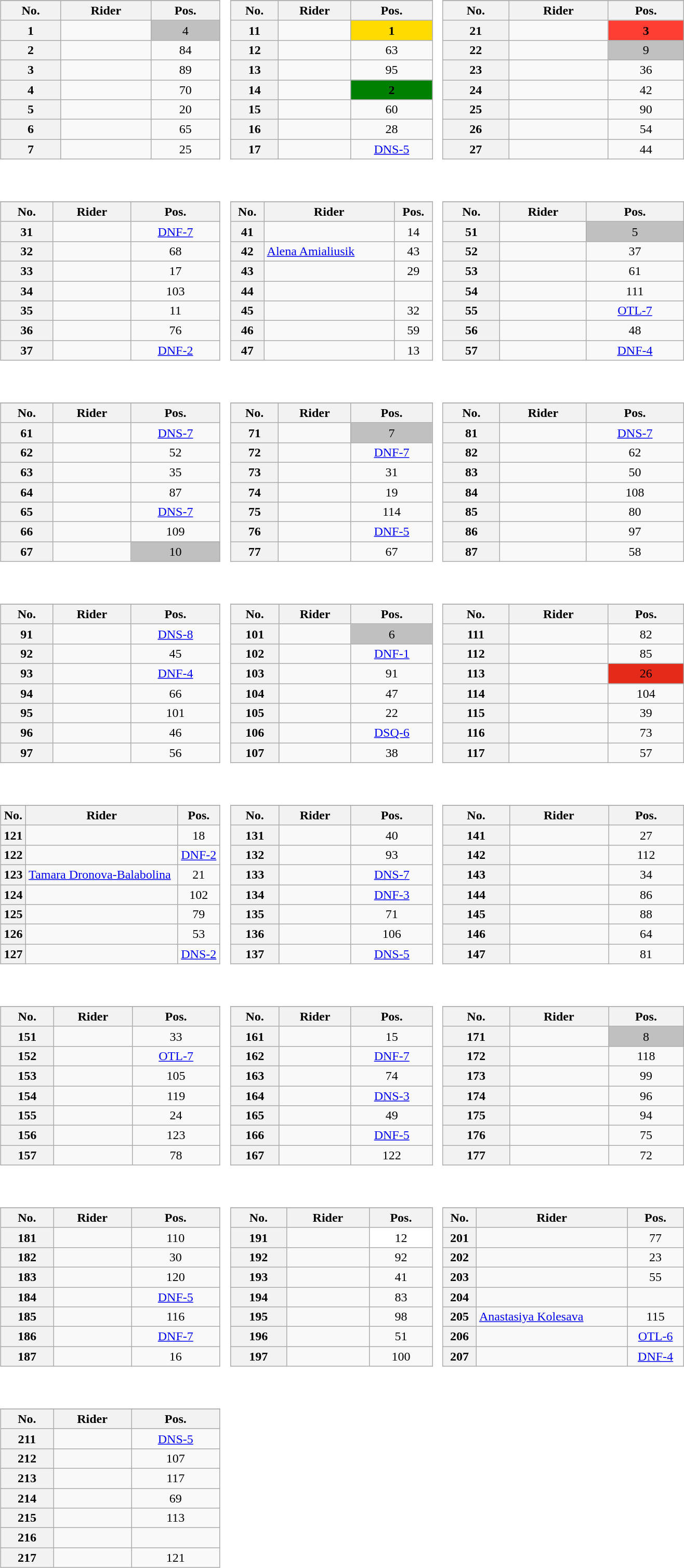<table>
<tr valign="top">
<td style="width:33%;"><br><table class="wikitable plainrowheaders" style="text-align:center; width:97%">
<tr>
</tr>
<tr style="text-align:center;">
<th scope="col">No.</th>
<th scope="col">Rider</th>
<th scope="col">Pos.</th>
</tr>
<tr>
<th scope="row" style="text-align:center;">1</th>
<td style="text-align:left;"></td>
<td style="text-align:center; background:silver;">4</td>
</tr>
<tr>
<th scope="row" style="text-align:center;">2</th>
<td style="text-align:left;"></td>
<td>84</td>
</tr>
<tr>
<th scope="row" style="text-align:center;">3</th>
<td style="text-align:left;"></td>
<td>89</td>
</tr>
<tr>
<th scope="row" style="text-align:center;">4</th>
<td style="text-align:left;"></td>
<td>70</td>
</tr>
<tr>
<th scope="row" style="text-align:center;">5</th>
<td style="text-align:left;"></td>
<td>20</td>
</tr>
<tr>
<th scope="row" style="text-align:center;">6</th>
<td style="text-align:left;"></td>
<td>65</td>
</tr>
<tr>
<th scope="row" style="text-align:center;">7</th>
<td style="text-align:left;"></td>
<td>25</td>
</tr>
</table>
</td>
<td><br><table class="wikitable plainrowheaders" style="text-align:center; width:97%">
<tr>
</tr>
<tr style="text-align:center;">
<th scope="col">No.</th>
<th scope="col">Rider</th>
<th scope="col">Pos.</th>
</tr>
<tr>
<th scope="row" style="text-align:center;">11</th>
<td style="text-align:left;"> </td>
<td style="text-align:center; background:#FFDB00;"><strong>1</strong></td>
</tr>
<tr>
<th scope="row" style="text-align:center;">12</th>
<td style="text-align:left;"></td>
<td>63</td>
</tr>
<tr>
<th scope="row" style="text-align:center;">13</th>
<td style="text-align:left;"></td>
<td>95</td>
</tr>
<tr>
<th scope="row" style="text-align:center;">14</th>
<td style="text-align:left;"> </td>
<td style="text-align:center; background:#008000;"><strong>2</strong></td>
</tr>
<tr>
<th scope="row" style="text-align:center;">15</th>
<td style="text-align:left;"></td>
<td>60</td>
</tr>
<tr>
<th scope="row" style="text-align:center;">16</th>
<td style="text-align:left;"></td>
<td>28</td>
</tr>
<tr>
<th scope="row" style="text-align:center;">17</th>
<td style="text-align:left;"></td>
<td><a href='#'>DNS-5</a></td>
</tr>
</table>
</td>
<td><br><table class="wikitable plainrowheaders" style="text-align:center; width:97%">
<tr>
</tr>
<tr style="text-align:center;">
<th scope="col">No.</th>
<th scope="col">Rider</th>
<th scope="col">Pos.</th>
</tr>
<tr>
<th scope="row" style="text-align:center;">21</th>
<td style="text-align:left;"> </td>
<td style="text-align:center; background:#FF3E33;"><strong>3</strong></td>
</tr>
<tr>
<th scope="row" style="text-align:center;">22</th>
<td style="text-align:left;"></td>
<td style="text-align:center; background:silver;">9</td>
</tr>
<tr>
<th scope="row" style="text-align:center;">23</th>
<td style="text-align:left;"></td>
<td>36</td>
</tr>
<tr>
<th scope="row" style="text-align:center;">24</th>
<td style="text-align:left;"></td>
<td>42</td>
</tr>
<tr>
<th scope="row" style="text-align:center;">25</th>
<td style="text-align:left;"></td>
<td>90</td>
</tr>
<tr>
<th scope="row" style="text-align:center;">26</th>
<td style="text-align:left;"></td>
<td>54</td>
</tr>
<tr>
<th scope="row" style="text-align:center;">27</th>
<td style="text-align:left;"></td>
<td>44</td>
</tr>
</table>
</td>
<td></td>
</tr>
<tr valign="top">
<td style="width:33%;"><br><table class="wikitable plainrowheaders" style="text-align:center; width:97%">
<tr>
</tr>
<tr style="text-align:center;">
<th scope="col">No.</th>
<th scope="col">Rider</th>
<th scope="col">Pos.</th>
</tr>
<tr>
<th scope="row" style="text-align:center;">31</th>
<td style="text-align:left;"></td>
<td><a href='#'>DNF-7</a></td>
</tr>
<tr>
<th scope="row" style="text-align:center;">32</th>
<td style="text-align:left;"></td>
<td>68</td>
</tr>
<tr>
<th scope="row" style="text-align:center;">33</th>
<td style="text-align:left;"></td>
<td>17</td>
</tr>
<tr>
<th scope="row" style="text-align:center;">34</th>
<td style="text-align:left;"></td>
<td>103</td>
</tr>
<tr>
<th scope="row" style="text-align:center;">35</th>
<td style="text-align:left;"></td>
<td>11</td>
</tr>
<tr>
<th scope="row" style="text-align:center;">36</th>
<td style="text-align:left;"></td>
<td>76</td>
</tr>
<tr>
<th scope="row" style="text-align:center;">37</th>
<td style="text-align:left;"></td>
<td><a href='#'>DNF-2</a></td>
</tr>
</table>
</td>
<td><br><table class="wikitable plainrowheaders" style="text-align:center; width:97%">
<tr>
</tr>
<tr style="text-align:center;">
<th scope="col">No.</th>
<th scope="col">Rider</th>
<th scope="col">Pos.</th>
</tr>
<tr>
<th scope="row" style="text-align:center;">41</th>
<td style="text-align:left;"></td>
<td>14</td>
</tr>
<tr>
<th scope="row" style="text-align:center;">42</th>
<td style="text-align:left;"> <a href='#'>Alena Amialiusik</a></td>
<td>43</td>
</tr>
<tr>
<th scope="row" style="text-align:center;">43</th>
<td style="text-align:left;"></td>
<td>29</td>
</tr>
<tr>
<th scope="row" style="text-align:center;">44</th>
<td style="text-align:left;"></td>
<td></td>
</tr>
<tr>
<th scope="row" style="text-align:center;">45</th>
<td></td>
<td>32</td>
</tr>
<tr>
<th scope="row" style="text-align:center;">46</th>
<td style="text-align:left;"></td>
<td>59</td>
</tr>
<tr>
<th scope="row" style="text-align:center;">47</th>
<td style="text-align:left;"></td>
<td>13</td>
</tr>
</table>
</td>
<td><br><table class="wikitable plainrowheaders" style="text-align:center; width:97%">
<tr>
</tr>
<tr style="text-align:center;">
<th scope="col">No.</th>
<th scope="col">Rider</th>
<th scope="col">Pos.</th>
</tr>
<tr>
<th scope="row" style="text-align:center;">51</th>
<td style="text-align:left;"></td>
<td style="text-align:center; background:silver;">5</td>
</tr>
<tr>
<th scope="row" style="text-align:center;">52</th>
<td style="text-align:left;"></td>
<td>37</td>
</tr>
<tr>
<th scope="row" style="text-align:center;">53</th>
<td style="text-align:left;"></td>
<td>61</td>
</tr>
<tr>
<th scope="row" style="text-align:center;">54</th>
<td style="text-align:left;"></td>
<td>111</td>
</tr>
<tr>
<th scope="row" style="text-align:center;">55</th>
<td style="text-align:left;"></td>
<td><a href='#'>OTL-7</a></td>
</tr>
<tr>
<th scope="row" style="text-align:center;">56</th>
<td style="text-align:left;"></td>
<td>48</td>
</tr>
<tr>
<th scope="row" style="text-align:center;">57</th>
<td style="text-align:left;"></td>
<td><a href='#'>DNF-4</a></td>
</tr>
</table>
</td>
<td></td>
</tr>
<tr valign="top">
<td style="width:33%;"><br><table class="wikitable plainrowheaders" style="text-align:center; width:97%">
<tr>
</tr>
<tr style="text-align:center;">
<th scope="col">No.</th>
<th scope="col">Rider</th>
<th scope="col">Pos.</th>
</tr>
<tr>
<th scope="row" style="text-align:center;">61</th>
<td style="text-align:left;"></td>
<td><a href='#'>DNS-7</a></td>
</tr>
<tr>
<th scope="row" style="text-align:center;">62</th>
<td style="text-align:left;"></td>
<td>52</td>
</tr>
<tr>
<th scope="row" style="text-align:center;">63</th>
<td style="text-align:left;"></td>
<td>35</td>
</tr>
<tr>
<th scope="row" style="text-align:center;">64</th>
<td style="text-align:left;"></td>
<td>87</td>
</tr>
<tr>
<th scope="row" style="text-align:center;">65</th>
<td style="text-align:left;"></td>
<td><a href='#'>DNS-7</a></td>
</tr>
<tr>
<th scope="row" style="text-align:center;">66</th>
<td style="text-align:left;"></td>
<td>109</td>
</tr>
<tr>
<th scope="row" style="text-align:center;">67</th>
<td style="text-align:left;"></td>
<td style="text-align:center; background:silver;">10</td>
</tr>
</table>
</td>
<td><br><table class="wikitable plainrowheaders" style="text-align:center; width:97%">
<tr>
</tr>
<tr style="text-align:center;">
<th scope="col">No.</th>
<th scope="col">Rider</th>
<th scope="col">Pos.</th>
</tr>
<tr>
<th scope="row" style="text-align:center;">71</th>
<td style="text-align:left;"></td>
<td style="text-align:center; background:silver;">7</td>
</tr>
<tr>
<th scope="row" style="text-align:center;">72</th>
<td style="text-align:left;"></td>
<td><a href='#'>DNF-7</a></td>
</tr>
<tr>
<th scope="row" style="text-align:center;">73</th>
<td style="text-align:left;"></td>
<td>31</td>
</tr>
<tr>
<th scope="row" style="text-align:center;">74</th>
<td style="text-align:left;"></td>
<td>19</td>
</tr>
<tr>
<th scope="row" style="text-align:center;">75</th>
<td style="text-align:left;"></td>
<td>114</td>
</tr>
<tr>
<th scope="row" style="text-align:center;">76</th>
<td style="text-align:left;"></td>
<td><a href='#'>DNF-5</a></td>
</tr>
<tr>
<th scope="row" style="text-align:center;">77</th>
<td style="text-align:left;"></td>
<td>67</td>
</tr>
</table>
</td>
<td><br><table class="wikitable plainrowheaders" style="text-align:center; width:97%">
<tr>
</tr>
<tr style="text-align:center;">
<th scope="col">No.</th>
<th scope="col">Rider</th>
<th scope="col">Pos.</th>
</tr>
<tr>
<th scope="row" style="text-align:center;">81</th>
<td style="text-align:left;"></td>
<td><a href='#'>DNS-7</a></td>
</tr>
<tr>
<th scope="row" style="text-align:center;">82</th>
<td style="text-align:left;"></td>
<td>62</td>
</tr>
<tr>
<th scope="row" style="text-align:center;">83</th>
<td style="text-align:left;"></td>
<td>50</td>
</tr>
<tr>
<th scope="row" style="text-align:center;">84</th>
<td style="text-align:left;"></td>
<td>108</td>
</tr>
<tr>
<th scope="row" style="text-align:center;">85</th>
<td style="text-align:left;"></td>
<td>80</td>
</tr>
<tr>
<th scope="row" style="text-align:center;">86</th>
<td style="text-align:left;"></td>
<td>97</td>
</tr>
<tr>
<th scope="row" style="text-align:center;">87</th>
<td style="text-align:left;"></td>
<td>58</td>
</tr>
</table>
</td>
<td></td>
</tr>
<tr valign="top">
<td style="width:33%;"><br><table class="wikitable plainrowheaders" style="text-align:center; width:97%">
<tr>
</tr>
<tr style="text-align:center;">
<th scope="col">No.</th>
<th scope="col">Rider</th>
<th scope="col">Pos.</th>
</tr>
<tr>
<th scope="row" style="text-align:center;">91</th>
<td style="text-align:left;"></td>
<td><a href='#'>DNS-8</a></td>
</tr>
<tr>
<th scope="row" style="text-align:center;">92</th>
<td style="text-align:left;"></td>
<td>45</td>
</tr>
<tr>
<th scope="row" style="text-align:center;">93</th>
<td style="text-align:left;"></td>
<td><a href='#'>DNF-4</a></td>
</tr>
<tr>
<th scope="row" style="text-align:center;">94</th>
<td style="text-align:left;"></td>
<td>66</td>
</tr>
<tr>
<th scope="row" style="text-align:center;">95</th>
<td style="text-align:left;"></td>
<td>101</td>
</tr>
<tr>
<th scope="row" style="text-align:center;">96</th>
<td style="text-align:left;"></td>
<td>46</td>
</tr>
<tr>
<th scope="row" style="text-align:center;">97</th>
<td style="text-align:left;"></td>
<td>56</td>
</tr>
</table>
</td>
<td><br><table class="wikitable plainrowheaders" style="text-align:center; width:97%">
<tr>
</tr>
<tr style="text-align:center;">
<th scope="col">No.</th>
<th scope="col">Rider</th>
<th scope="col">Pos.</th>
</tr>
<tr>
<th scope="row" style="text-align:center;">101</th>
<td style="text-align:left;"></td>
<td style="text-align:center; background:silver;">6</td>
</tr>
<tr>
<th scope="row" style="text-align:center;">102</th>
<td style="text-align:left;"></td>
<td><a href='#'>DNF-1</a></td>
</tr>
<tr>
<th scope="row" style="text-align:center;">103</th>
<td style="text-align:left;"></td>
<td>91</td>
</tr>
<tr>
<th scope="row" style="text-align:center;">104</th>
<td style="text-align:left;"></td>
<td>47</td>
</tr>
<tr>
<th scope="row" style="text-align:center;">105</th>
<td style="text-align:left;"></td>
<td>22</td>
</tr>
<tr>
<th scope="row" style="text-align:center;">106</th>
<td style="text-align:left;"></td>
<td><a href='#'>DSQ-6</a></td>
</tr>
<tr>
<th scope="row" style="text-align:center;">107</th>
<td style="text-align:left;"></td>
<td>38</td>
</tr>
</table>
</td>
<td><br><table class="wikitable plainrowheaders" style="text-align:center; width:97%">
<tr>
</tr>
<tr style="text-align:center;">
<th scope="col">No.</th>
<th scope="col">Rider</th>
<th scope="col">Pos.</th>
</tr>
<tr>
<th scope="row" style="text-align:center;">111</th>
<td style="text-align:left;"></td>
<td>82</td>
</tr>
<tr>
<th scope="row" style="text-align:center;">112</th>
<td style="text-align:left;"></td>
<td>85</td>
</tr>
<tr>
<th scope="row" style="text-align:center;">113</th>
<td style="text-align:left;"> </td>
<td style="text-align:center; background:#E42A19;">26</td>
</tr>
<tr>
<th scope="row" style="text-align:center;">114</th>
<td style="text-align:left;"></td>
<td>104</td>
</tr>
<tr>
<th scope="row" style="text-align:center;">115</th>
<td style="text-align:left;"></td>
<td>39</td>
</tr>
<tr>
<th scope="row" style="text-align:center;">116</th>
<td style="text-align:left;"></td>
<td>73</td>
</tr>
<tr>
<th scope="row" style="text-align:center;">117</th>
<td style="text-align:left;"></td>
<td>57</td>
</tr>
</table>
</td>
<td></td>
</tr>
<tr valign="top">
<td style="width:33%;"><br><table class="wikitable plainrowheaders" style="text-align:center; width:97%">
<tr>
</tr>
<tr style="text-align:center;">
<th scope="col">No.</th>
<th scope="col">Rider</th>
<th scope="col">Pos.</th>
</tr>
<tr>
<th scope="row" style="text-align:center;">121</th>
<td style="text-align:left;"></td>
<td>18</td>
</tr>
<tr>
<th scope="row" style="text-align:center;">122</th>
<td style="text-align:left;"></td>
<td><a href='#'>DNF-2</a></td>
</tr>
<tr>
<th scope="row" style="text-align:center;">123</th>
<td style="text-align:left;"> <a href='#'>Tamara Dronova-Balabolina</a></td>
<td>21</td>
</tr>
<tr>
<th scope="row" style="text-align:center;">124</th>
<td style="text-align:left;"></td>
<td>102</td>
</tr>
<tr>
<th scope="row" style="text-align:center;">125</th>
<td style="text-align:left;"></td>
<td>79</td>
</tr>
<tr>
<th scope="row" style="text-align:center;">126</th>
<td style="text-align:left;"></td>
<td>53</td>
</tr>
<tr>
<th scope="row" style="text-align:center;">127</th>
<td style="text-align:left;"></td>
<td><a href='#'>DNS-2</a></td>
</tr>
</table>
</td>
<td><br><table class="wikitable plainrowheaders" style="text-align:center; width:97%">
<tr>
</tr>
<tr style="text-align:center;">
<th scope="col">No.</th>
<th scope="col">Rider</th>
<th scope="col">Pos.</th>
</tr>
<tr>
<th scope="row" style="text-align:center;">131</th>
<td style="text-align:left;"></td>
<td>40</td>
</tr>
<tr>
<th scope="row" style="text-align:center;">132</th>
<td style="text-align:left;"></td>
<td>93</td>
</tr>
<tr>
<th scope="row" style="text-align:center;">133</th>
<td style="text-align:left;"></td>
<td><a href='#'>DNS-7</a></td>
</tr>
<tr>
<th scope="row" style="text-align:center;">134</th>
<td style="text-align:left;"></td>
<td><a href='#'>DNF-3</a></td>
</tr>
<tr>
<th scope="row" style="text-align:center;">135</th>
<td style="text-align:left;"></td>
<td>71</td>
</tr>
<tr>
<th scope="row" style="text-align:center;">136</th>
<td style="text-align:left;"></td>
<td>106</td>
</tr>
<tr>
<th scope="row" style="text-align:center;">137</th>
<td style="text-align:left;"></td>
<td><a href='#'>DNS-5</a></td>
</tr>
</table>
</td>
<td><br><table class="wikitable plainrowheaders" style="text-align:center; width:97%">
<tr>
</tr>
<tr style="text-align:center;">
<th scope="col">No.</th>
<th scope="col">Rider</th>
<th scope="col">Pos.</th>
</tr>
<tr>
<th scope="row" style="text-align:center;">141</th>
<td style="text-align:left;"></td>
<td>27</td>
</tr>
<tr>
<th scope="row" style="text-align:center;">142</th>
<td style="text-align:left;"></td>
<td>112</td>
</tr>
<tr>
<th scope="row" style="text-align:center;">143</th>
<td style="text-align:left;"></td>
<td>34</td>
</tr>
<tr>
<th scope="row" style="text-align:center;">144</th>
<td style="text-align:left;"></td>
<td>86</td>
</tr>
<tr>
<th scope="row" style="text-align:center;">145</th>
<td style="text-align:left;"></td>
<td>88</td>
</tr>
<tr>
<th scope="row" style="text-align:center;">146</th>
<td style="text-align:left;"></td>
<td>64</td>
</tr>
<tr>
<th scope="row" style="text-align:center;">147</th>
<td style="text-align:left;"></td>
<td>81</td>
</tr>
</table>
</td>
<td></td>
</tr>
<tr valign="top">
<td style="width:33%;"><br><table class="wikitable plainrowheaders" style="text-align:center; width:97%">
<tr>
</tr>
<tr style="text-align:center;">
<th scope="col">No.</th>
<th scope="col">Rider</th>
<th scope="col">Pos.</th>
</tr>
<tr>
<th scope="row" style="text-align:center;">151</th>
<td style="text-align:left;"></td>
<td>33</td>
</tr>
<tr>
<th scope="row" style="text-align:center;">152</th>
<td style="text-align:left;"></td>
<td><a href='#'>OTL-7</a></td>
</tr>
<tr>
<th scope="row" style="text-align:center;">153</th>
<td style="text-align:left;"></td>
<td>105</td>
</tr>
<tr>
<th scope="row" style="text-align:center;">154</th>
<td style="text-align:left;"></td>
<td>119</td>
</tr>
<tr>
<th scope="row" style="text-align:center;">155</th>
<td style="text-align:left;"></td>
<td>24</td>
</tr>
<tr>
<th scope="row" style="text-align:center;">156</th>
<td style="text-align:left;"></td>
<td>123</td>
</tr>
<tr>
<th scope="row" style="text-align:center;">157</th>
<td style="text-align:left;"></td>
<td>78</td>
</tr>
</table>
</td>
<td><br><table class="wikitable plainrowheaders" style="text-align:center; width:97%">
<tr>
</tr>
<tr style="text-align:center;">
<th scope="col">No.</th>
<th scope="col">Rider</th>
<th scope="col">Pos.</th>
</tr>
<tr>
<th scope="row" style="text-align:center;">161</th>
<td style="text-align:left;"></td>
<td>15</td>
</tr>
<tr>
<th scope="row" style="text-align:center;">162</th>
<td style="text-align:left;"></td>
<td><a href='#'>DNF-7</a></td>
</tr>
<tr>
<th scope="row" style="text-align:center;">163</th>
<td style="text-align:left;"></td>
<td>74</td>
</tr>
<tr>
<th scope="row" style="text-align:center;">164</th>
<td style="text-align:left;"></td>
<td><a href='#'>DNS-3</a></td>
</tr>
<tr>
<th scope="row" style="text-align:center;">165</th>
<td style="text-align:left;"></td>
<td>49</td>
</tr>
<tr>
<th scope="row" style="text-align:center;">166</th>
<td style="text-align:left;"></td>
<td><a href='#'>DNF-5</a></td>
</tr>
<tr>
<th scope="row" style="text-align:center;">167</th>
<td style="text-align:left;"></td>
<td>122</td>
</tr>
</table>
</td>
<td><br><table class="wikitable plainrowheaders" style="text-align:center; width:97%">
<tr>
</tr>
<tr style="text-align:center;">
<th scope="col">No.</th>
<th scope="col">Rider</th>
<th scope="col">Pos.</th>
</tr>
<tr>
<th scope="row" style="text-align:center;">171</th>
<td style="text-align:left;"></td>
<td style="text-align:center; background:silver;">8</td>
</tr>
<tr>
<th scope="row" style="text-align:center;">172</th>
<td style="text-align:left;"></td>
<td>118</td>
</tr>
<tr>
<th scope="row" style="text-align:center;">173</th>
<td style="text-align:left;"></td>
<td>99</td>
</tr>
<tr>
<th scope="row" style="text-align:center;">174</th>
<td style="text-align:left;"></td>
<td>96</td>
</tr>
<tr>
<th scope="row" style="text-align:center;">175</th>
<td style="text-align:left;"></td>
<td>94</td>
</tr>
<tr>
<th scope="row" style="text-align:center;">176</th>
<td style="text-align:left;"></td>
<td>75</td>
</tr>
<tr>
<th scope="row" style="text-align:center;">177</th>
<td style="text-align:left;"></td>
<td>72</td>
</tr>
</table>
</td>
<td></td>
</tr>
<tr valign="top">
<td style="width:33%;"><br><table class="wikitable plainrowheaders" style="text-align:center; width:97%">
<tr>
</tr>
<tr style="text-align:center;">
<th scope="col">No.</th>
<th scope="col">Rider</th>
<th scope="col">Pos.</th>
</tr>
<tr>
<th scope="row" style="text-align:center;">181</th>
<td style="text-align:left;"></td>
<td>110</td>
</tr>
<tr>
<th scope="row" style="text-align:center;">182</th>
<td style="text-align:left;"></td>
<td>30</td>
</tr>
<tr>
<th scope="row" style="text-align:center;">183</th>
<td style="text-align:left;"></td>
<td>120</td>
</tr>
<tr>
<th scope="row" style="text-align:center;">184</th>
<td style="text-align:left;"></td>
<td><a href='#'>DNF-5</a></td>
</tr>
<tr>
<th scope="row" style="text-align:center;">185</th>
<td style="text-align:left;"></td>
<td>116</td>
</tr>
<tr>
<th scope="row" style="text-align:center;">186</th>
<td style="text-align:left;"></td>
<td><a href='#'>DNF-7</a></td>
</tr>
<tr>
<th scope="row" style="text-align:center;">187</th>
<td style="text-align:left;"></td>
<td>16</td>
</tr>
</table>
</td>
<td><br><table class="wikitable plainrowheaders" style="text-align:center; width:97%">
<tr>
</tr>
<tr style="text-align:center;">
<th scope="col">No.</th>
<th scope="col">Rider</th>
<th scope="col">Pos.</th>
</tr>
<tr>
<th scope="row" style="text-align:center;">191</th>
<td style="text-align:left;"> </td>
<td style="text-align:center; background:white;">12</td>
</tr>
<tr>
<th scope="row" style="text-align:center;">192</th>
<td style="text-align:left;"></td>
<td>92</td>
</tr>
<tr>
<th scope="row" style="text-align:center;">193</th>
<td style="text-align:left;"></td>
<td>41</td>
</tr>
<tr>
<th scope="row" style="text-align:center;">194</th>
<td style="text-align:left;"></td>
<td>83</td>
</tr>
<tr>
<th scope="row" style="text-align:center;">195</th>
<td style="text-align:left;"></td>
<td>98</td>
</tr>
<tr>
<th scope="row" style="text-align:center;">196</th>
<td style="text-align:left;"></td>
<td>51</td>
</tr>
<tr>
<th scope="row" style="text-align:center;">197</th>
<td style="text-align:left;"></td>
<td>100</td>
</tr>
</table>
</td>
<td><br><table class="wikitable plainrowheaders" style="text-align:center; width:97%">
<tr>
</tr>
<tr style="text-align:center;">
<th scope="col">No.</th>
<th scope="col">Rider</th>
<th scope="col">Pos.</th>
</tr>
<tr>
<th scope="row" style="text-align:center;">201</th>
<td style="text-align:left;"></td>
<td>77</td>
</tr>
<tr>
<th scope="row" style="text-align:center;">202</th>
<td style="text-align:left;"></td>
<td>23</td>
</tr>
<tr>
<th scope="row" style="text-align:center;">203</th>
<td style="text-align:left;"></td>
<td>55</td>
</tr>
<tr>
<th scope="row" style="text-align:center;">204</th>
<td style="text-align:left;"></td>
<td></td>
</tr>
<tr>
<th scope="row" style="text-align:center;">205</th>
<td style="text-align:left;"> <a href='#'>Anastasiya Kolesava</a></td>
<td>115</td>
</tr>
<tr>
<th scope="row" style="text-align:center;">206</th>
<td></td>
<td><a href='#'>OTL-6</a></td>
</tr>
<tr>
<th scope="row" style="text-align:center;">207</th>
<td style="text-align:left;"></td>
<td><a href='#'>DNF-4</a></td>
</tr>
</table>
</td>
<td></td>
</tr>
<tr valign="top">
<td style="width:33%;"><br><table class="wikitable plainrowheaders" style="text-align:center; width:97%">
<tr>
</tr>
<tr style="text-align:center;">
<th scope="col">No.</th>
<th scope="col">Rider</th>
<th scope="col">Pos.</th>
</tr>
<tr>
<th scope="row" style="text-align:center;">211</th>
<td style="text-align:left;"></td>
<td><a href='#'>DNS-5</a></td>
</tr>
<tr>
<th scope="row" style="text-align:center;">212</th>
<td style="text-align:left;"></td>
<td>107</td>
</tr>
<tr>
<th scope="row" style="text-align:center;">213</th>
<td style="text-align:left;"></td>
<td>117</td>
</tr>
<tr>
<th scope="row" style="text-align:center;">214</th>
<td></td>
<td>69</td>
</tr>
<tr>
<th scope="row" style="text-align:center;">215</th>
<td style="text-align:left;"></td>
<td>113</td>
</tr>
<tr>
<th scope="row" style="text-align:center;">216</th>
<td style="text-align:left;"></td>
<td></td>
</tr>
<tr>
<th scope="row" style="text-align:center;">217</th>
<td style="text-align:left;"></td>
<td>121</td>
</tr>
</table>
</td>
</tr>
</table>
